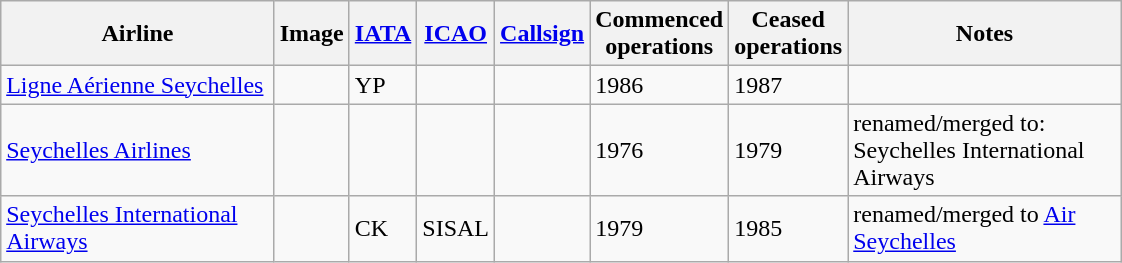<table class="wikitable sortable" style="border-collapse:collapse; margin:auto;" border="1" cellpadding="3">
<tr valign="middle">
<th style="width:175px;">Airline</th>
<th>Image</th>
<th><a href='#'>IATA</a></th>
<th><a href='#'>ICAO</a></th>
<th><a href='#'>Callsign</a></th>
<th>Commenced<br>operations</th>
<th>Ceased<br>operations</th>
<th style="width:175px;">Notes</th>
</tr>
<tr>
<td><a href='#'>Ligne Aérienne Seychelles</a></td>
<td></td>
<td>YP</td>
<td></td>
<td></td>
<td>1986</td>
<td>1987</td>
<td></td>
</tr>
<tr>
<td><a href='#'>Seychelles Airlines</a></td>
<td></td>
<td></td>
<td></td>
<td></td>
<td>1976</td>
<td>1979</td>
<td>renamed/merged to: Seychelles International Airways</td>
</tr>
<tr>
<td><a href='#'>Seychelles International Airways</a></td>
<td></td>
<td>CK</td>
<td>SISAL</td>
<td></td>
<td>1979</td>
<td>1985</td>
<td>renamed/merged to <a href='#'>Air Seychelles</a></td>
</tr>
</table>
